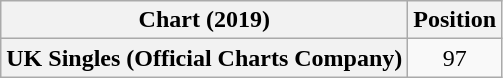<table class="wikitable plainrowheaders" style="text-align:center">
<tr>
<th scope="col">Chart (2019)</th>
<th scope="col">Position</th>
</tr>
<tr>
<th scope="row">UK Singles (Official Charts Company)</th>
<td>97</td>
</tr>
</table>
